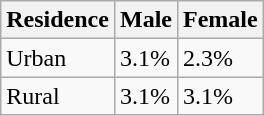<table class="wikitable sortable">
<tr>
<th>Residence</th>
<th>Male</th>
<th>Female</th>
</tr>
<tr>
<td>Urban</td>
<td>3.1%</td>
<td>2.3%</td>
</tr>
<tr>
<td>Rural</td>
<td>3.1%</td>
<td>3.1%</td>
</tr>
</table>
